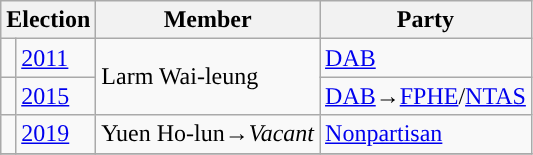<table class="wikitable">
<tr>
<th colspan="2">Election</th>
<th>Member</th>
<th>Party</th>
</tr>
<tr>
<td style="color:inherit;background:"></td>
<td><a href='#'>2011</a></td>
<td rowspan=2>Larm Wai-leung</td>
<td><a href='#'>DAB</a></td>
</tr>
<tr>
<td style="color:inherit;background:"></td>
<td><a href='#'>2015</a></td>
<td><a href='#'>DAB</a>→<a href='#'>FPHE</a>/<a href='#'>NTAS</a></td>
</tr>
<tr>
<td style="color:inherit;background:"></td>
<td><a href='#'>2019</a></td>
<td>Yuen Ho-lun→<em>Vacant</em></td>
<td><a href='#'>Nonpartisan</a></td>
</tr>
<tr>
</tr>
</table>
